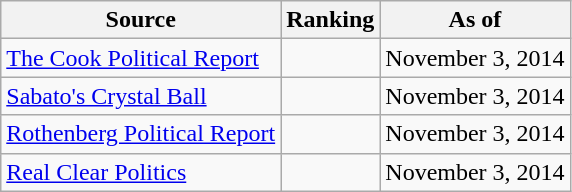<table class="wikitable" style="text-align:center">
<tr>
<th>Source</th>
<th>Ranking</th>
<th>As of</th>
</tr>
<tr>
<td align=left><a href='#'>The Cook Political Report</a></td>
<td></td>
<td>November 3, 2014</td>
</tr>
<tr>
<td align=left><a href='#'>Sabato's Crystal Ball</a></td>
<td></td>
<td>November 3, 2014</td>
</tr>
<tr>
<td align=left><a href='#'>Rothenberg Political Report</a></td>
<td></td>
<td>November 3, 2014</td>
</tr>
<tr>
<td align=left><a href='#'>Real Clear Politics</a></td>
<td></td>
<td>November 3, 2014</td>
</tr>
</table>
